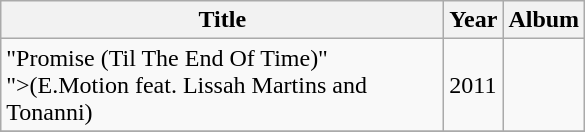<table class="wikitable">
<tr>
<th style="width:18em;">Title</th>
<th>Year</th>
<th>Album</th>
</tr>
<tr>
<td>"Promise (Til The End Of Time)"<br><span>">(E.Motion feat. Lissah Martins and Tonanni)</span></td>
<td>2011</td>
<td></td>
</tr>
<tr>
</tr>
</table>
